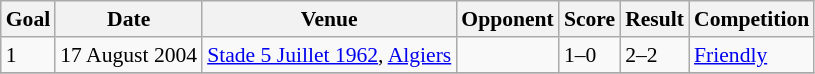<table class="wikitable" style=font-size:90%>
<tr>
<th>Goal</th>
<th>Date</th>
<th>Venue</th>
<th>Opponent</th>
<th>Score</th>
<th>Result</th>
<th>Competition</th>
</tr>
<tr>
<td>1</td>
<td>17 August 2004</td>
<td><a href='#'>Stade 5 Juillet 1962</a>, <a href='#'>Algiers</a></td>
<td></td>
<td>1–0</td>
<td>2–2</td>
<td><a href='#'>Friendly</a></td>
</tr>
<tr>
</tr>
</table>
